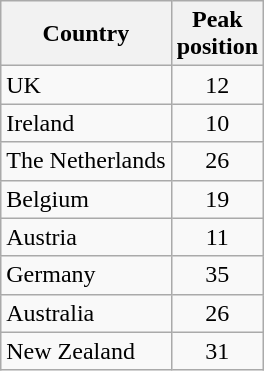<table class="wikitable sortable">
<tr>
<th>Country</th>
<th>Peak<br>position</th>
</tr>
<tr>
<td>UK</td>
<td align="center">12</td>
</tr>
<tr>
<td>Ireland</td>
<td align="center">10</td>
</tr>
<tr>
<td>The Netherlands  </td>
<td align="center">26</td>
</tr>
<tr>
<td>Belgium </td>
<td align="center">19</td>
</tr>
<tr>
<td>Austria</td>
<td align="center">11</td>
</tr>
<tr>
<td>Germany</td>
<td align="center">35</td>
</tr>
<tr>
<td>Australia </td>
<td align="center">26</td>
</tr>
<tr>
<td>New Zealand </td>
<td align="center">31</td>
</tr>
</table>
